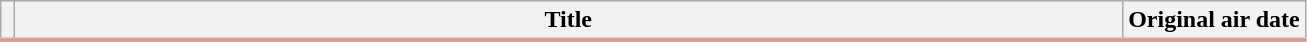<table class="wikitable">
<tr style="border-bottom:3px solid #f99">
<th style="width:1%;"></th>
<th>Title</th>
<th style="width:14%;">Original air date</th>
</tr>
<tr>
</tr>
</table>
